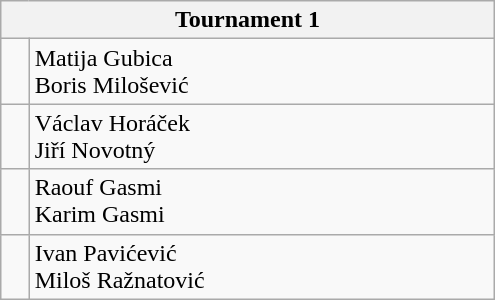<table class="wikitable" style="width:330px;">
<tr>
<th colspan="2">Tournament 1</th>
</tr>
<tr>
<td></td>
<td>Matija Gubica<br>Boris Milošević</td>
</tr>
<tr>
<td></td>
<td>Václav Horáček<br>Jiří Novotný</td>
</tr>
<tr>
<td></td>
<td>Raouf Gasmi<br>Karim Gasmi</td>
</tr>
<tr>
<td></td>
<td>Ivan Pavićević<br>Miloš Ražnatović</td>
</tr>
</table>
